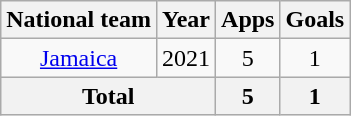<table class="wikitable" style="text-align:center">
<tr>
<th>National team</th>
<th>Year</th>
<th>Apps</th>
<th>Goals</th>
</tr>
<tr>
<td rowspan="1"><a href='#'>Jamaica</a></td>
<td>2021</td>
<td>5</td>
<td>1</td>
</tr>
<tr>
<th colspan="2">Total</th>
<th>5</th>
<th>1</th>
</tr>
</table>
